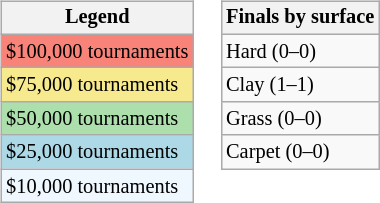<table>
<tr valign=top>
<td><br><table class=wikitable style="font-size:85%">
<tr>
<th>Legend</th>
</tr>
<tr style="background:#f88379;">
<td>$100,000 tournaments</td>
</tr>
<tr style="background:#f7e98e;">
<td>$75,000 tournaments</td>
</tr>
<tr style="background:#addfad;">
<td>$50,000 tournaments</td>
</tr>
<tr style="background:lightblue;">
<td>$25,000 tournaments</td>
</tr>
<tr style="background:#f0f8ff;">
<td>$10,000 tournaments</td>
</tr>
</table>
</td>
<td><br><table class=wikitable style="font-size:85%">
<tr>
<th>Finals by surface</th>
</tr>
<tr>
<td>Hard (0–0)</td>
</tr>
<tr>
<td>Clay (1–1)</td>
</tr>
<tr>
<td>Grass (0–0)</td>
</tr>
<tr>
<td>Carpet (0–0)</td>
</tr>
</table>
</td>
</tr>
</table>
